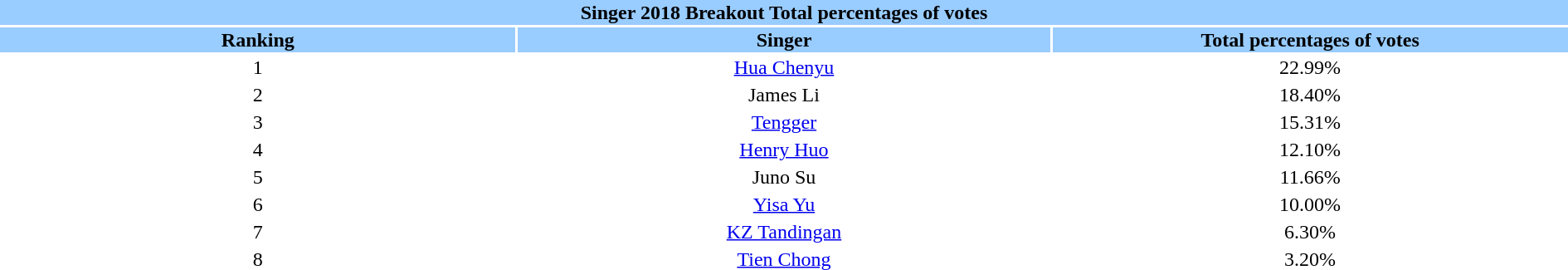<table width="100%" style="text-align:center">
<tr style="background:#99CCFF">
<td colspan="3"><div><strong>Singer 2018 Breakout Total percentages of votes</strong></div></td>
</tr>
<tr style="background:#99CCFF">
<td style="width:33%"><strong>Ranking</strong></td>
<td style="width:34%"><strong>Singer</strong></td>
<td style="width:33%"><strong>Total percentages of votes</strong></td>
</tr>
<tr>
<td>1</td>
<td><a href='#'>Hua Chenyu</a></td>
<td>22.99%</td>
</tr>
<tr>
<td>2</td>
<td>James Li</td>
<td>18.40%</td>
</tr>
<tr>
<td>3</td>
<td><a href='#'>Tengger</a></td>
<td>15.31%</td>
</tr>
<tr>
<td>4</td>
<td><a href='#'>Henry Huo</a></td>
<td>12.10%</td>
</tr>
<tr>
<td>5</td>
<td>Juno Su</td>
<td>11.66%</td>
</tr>
<tr>
<td>6</td>
<td><a href='#'>Yisa Yu</a></td>
<td>10.00%</td>
</tr>
<tr>
<td>7</td>
<td><a href='#'>KZ Tandingan</a></td>
<td>6.30%</td>
</tr>
<tr>
<td>8</td>
<td><a href='#'>Tien Chong</a></td>
<td>3.20%</td>
</tr>
</table>
